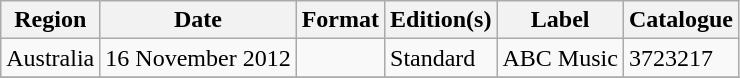<table class="wikitable plainrowheaders">
<tr>
<th scope="col">Region</th>
<th scope="col">Date</th>
<th scope="col">Format</th>
<th scope="col">Edition(s)</th>
<th scope="col">Label</th>
<th scope="col">Catalogue</th>
</tr>
<tr>
<td>Australia</td>
<td>16 November 2012 </td>
<td></td>
<td>Standard</td>
<td>ABC Music</td>
<td>3723217</td>
</tr>
<tr>
</tr>
</table>
